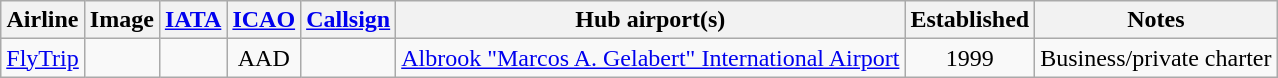<table class="wikitable sortable" style="border:0; cellpadding:2; cellspacing:3; text-align:center; width:10m">
<tr valign="middle">
<th>Airline</th>
<th>Image</th>
<th><a href='#'>IATA</a></th>
<th><a href='#'>ICAO</a></th>
<th><a href='#'>Callsign</a></th>
<th>Hub airport(s)</th>
<th>Established</th>
<th class="unsortable">Notes</th>
</tr>
<tr>
<td><a href='#'>FlyTrip</a></td>
<td></td>
<td></td>
<td>AAD</td>
<td></td>
<td><a href='#'>Albrook "Marcos A. Gelabert" International Airport</a></td>
<td>1999</td>
<td>Business/private charter</td>
</tr>
<tr>
</tr>
</table>
